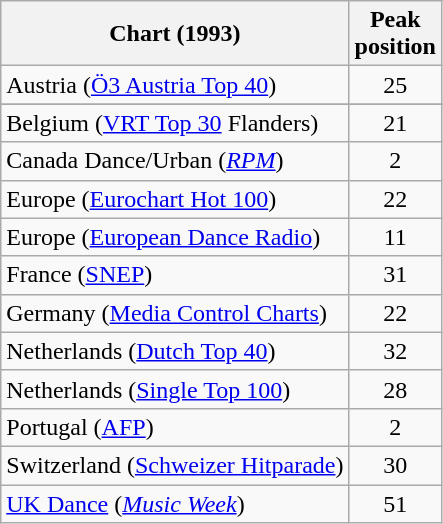<table class="wikitable sortable">
<tr>
<th align="left">Chart (1993)</th>
<th align="center">Peak<br>position</th>
</tr>
<tr>
<td align="left">Austria (<a href='#'>Ö3 Austria Top 40</a>)</td>
<td align="center">25</td>
</tr>
<tr>
</tr>
<tr>
<td align="left">Belgium (<a href='#'>VRT Top 30</a> Flanders)</td>
<td align="center">21</td>
</tr>
<tr>
<td align="left">Canada Dance/Urban (<em><a href='#'>RPM</a></em>)</td>
<td align="center">2</td>
</tr>
<tr>
<td align="left">Europe (<a href='#'>Eurochart Hot 100</a>)</td>
<td align="center">22</td>
</tr>
<tr>
<td align="left">Europe (<a href='#'>European Dance Radio</a>)</td>
<td align="center">11</td>
</tr>
<tr>
<td align="left">France (<a href='#'>SNEP</a>)</td>
<td align="center">31</td>
</tr>
<tr>
<td align="left">Germany (<a href='#'>Media Control Charts</a>)</td>
<td align="center">22</td>
</tr>
<tr>
<td align="left">Netherlands (<a href='#'>Dutch Top 40</a>)</td>
<td align="center">32</td>
</tr>
<tr>
<td align="left">Netherlands (<a href='#'>Single Top 100</a>)</td>
<td align="center">28</td>
</tr>
<tr>
<td align="left">Portugal (<a href='#'>AFP</a>)</td>
<td align="center">2</td>
</tr>
<tr>
<td align="left">Switzerland (<a href='#'>Schweizer Hitparade</a>)</td>
<td align="center">30</td>
</tr>
<tr>
<td align="left"><a href='#'>UK Dance</a> (<em><a href='#'>Music Week</a></em>)</td>
<td align="center">51</td>
</tr>
</table>
